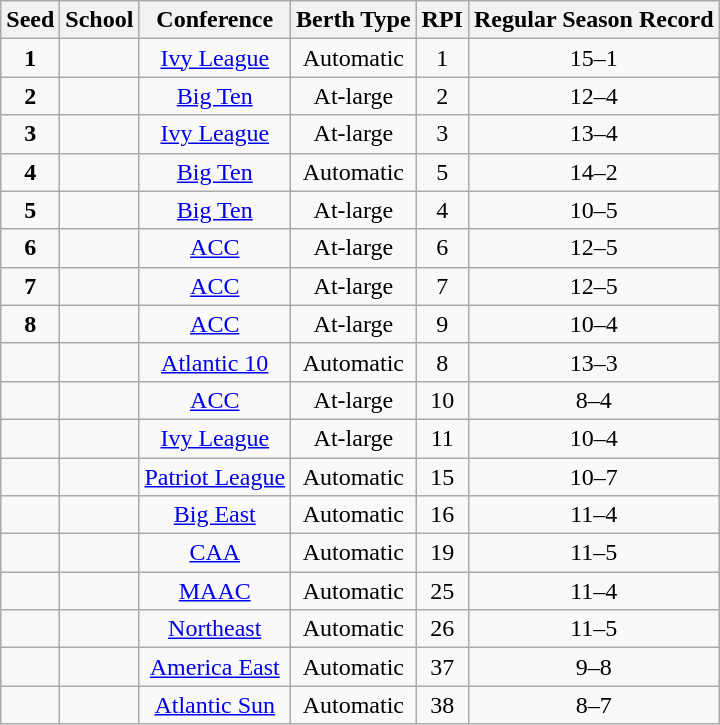<table class="wikitable sortable" style=text-align:center>
<tr>
<th>Seed</th>
<th>School</th>
<th>Conference</th>
<th>Berth Type</th>
<th>RPI</th>
<th>Regular Season Record</th>
</tr>
<tr>
<td><strong>1</strong></td>
<td style=><strong><a href='#'></a></strong></td>
<td><a href='#'>Ivy League</a></td>
<td>Automatic</td>
<td>1</td>
<td>15–1</td>
</tr>
<tr>
<td><strong>2</strong></td>
<td style=><strong><a href='#'></a></strong></td>
<td><a href='#'>Big Ten</a></td>
<td>At-large</td>
<td>2</td>
<td>12–4</td>
</tr>
<tr>
<td><strong>3</strong></td>
<td style=><strong></strong></td>
<td><a href='#'>Ivy League</a></td>
<td>At-large</td>
<td>3</td>
<td>13–4</td>
</tr>
<tr>
<td><strong>4</strong></td>
<td style=><strong><a href='#'></a></strong></td>
<td><a href='#'>Big Ten</a></td>
<td>Automatic</td>
<td>5</td>
<td>14–2</td>
</tr>
<tr>
<td><strong>5</strong></td>
<td style=><strong><a href='#'></a></strong></td>
<td><a href='#'>Big Ten</a></td>
<td>At-large</td>
<td>4</td>
<td>10–5</td>
</tr>
<tr>
<td><strong>6</strong></td>
<td style=><strong></strong></td>
<td><a href='#'>ACC</a></td>
<td>At-large</td>
<td>6</td>
<td>12–5</td>
</tr>
<tr>
<td><strong>7</strong></td>
<td style=><strong><a href='#'></a></strong></td>
<td><a href='#'>ACC</a></td>
<td>At-large</td>
<td>7</td>
<td>12–5</td>
</tr>
<tr>
<td><strong>8</strong></td>
<td style=><strong></strong></td>
<td><a href='#'>ACC</a></td>
<td>At-large</td>
<td>9</td>
<td>10–4</td>
</tr>
<tr>
<td></td>
<td style=><strong><a href='#'></a></strong></td>
<td><a href='#'>Atlantic 10</a></td>
<td>Automatic</td>
<td>8</td>
<td>13–3</td>
</tr>
<tr>
<td></td>
<td style=><strong></strong></td>
<td><a href='#'>ACC</a></td>
<td>At-large</td>
<td>10</td>
<td>8–4</td>
</tr>
<tr>
<td></td>
<td style=><strong><a href='#'></a></strong></td>
<td><a href='#'>Ivy League</a></td>
<td>At-large</td>
<td>11</td>
<td>10–4</td>
</tr>
<tr>
<td></td>
<td style=><strong><a href='#'></a></strong></td>
<td><a href='#'>Patriot League</a></td>
<td>Automatic</td>
<td>15</td>
<td>10–7</td>
</tr>
<tr>
<td></td>
<td style=><strong></strong></td>
<td><a href='#'>Big East</a></td>
<td>Automatic</td>
<td>16</td>
<td>11–4</td>
</tr>
<tr>
<td></td>
<td style=><strong></strong></td>
<td><a href='#'>CAA</a></td>
<td>Automatic</td>
<td>19</td>
<td>11–5</td>
</tr>
<tr>
<td></td>
<td style=><strong><a href='#'></a></strong></td>
<td><a href='#'>MAAC</a></td>
<td>Automatic</td>
<td>25</td>
<td>11–4</td>
</tr>
<tr>
<td></td>
<td style=><strong><a href='#'></a></strong></td>
<td><a href='#'>Northeast</a></td>
<td>Automatic</td>
<td>26</td>
<td>11–5</td>
</tr>
<tr>
<td></td>
<td style=><strong></strong></td>
<td><a href='#'>America East</a></td>
<td>Automatic</td>
<td>37</td>
<td>9–8</td>
</tr>
<tr>
<td></td>
<td style=><strong></strong></td>
<td><a href='#'>Atlantic Sun</a></td>
<td>Automatic</td>
<td>38</td>
<td>8–7</td>
</tr>
</table>
